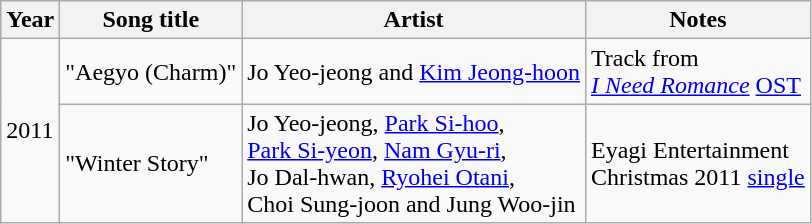<table class="wikitable sortable">
<tr>
<th>Year</th>
<th>Song title</th>
<th>Artist</th>
<th class="unsortable">Notes</th>
</tr>
<tr>
<td rowspan=2>2011</td>
<td>"Aegyo (Charm)" </td>
<td>Jo Yeo-jeong and <a href='#'>Kim Jeong-hoon</a></td>
<td>Track from <br> <em><a href='#'>I Need Romance</a></em> <a href='#'>OST</a></td>
</tr>
<tr>
<td>"Winter Story"</td>
<td>Jo Yeo-jeong, <a href='#'>Park Si-hoo</a>, <br> <a href='#'>Park Si-yeon</a>, <a href='#'>Nam Gyu-ri</a>, <br> Jo Dal-hwan, <a href='#'>Ryohei Otani</a>, <br> Choi Sung-joon and Jung Woo-jin</td>
<td>Eyagi Entertainment <br> Christmas 2011 <a href='#'>single</a></td>
</tr>
</table>
